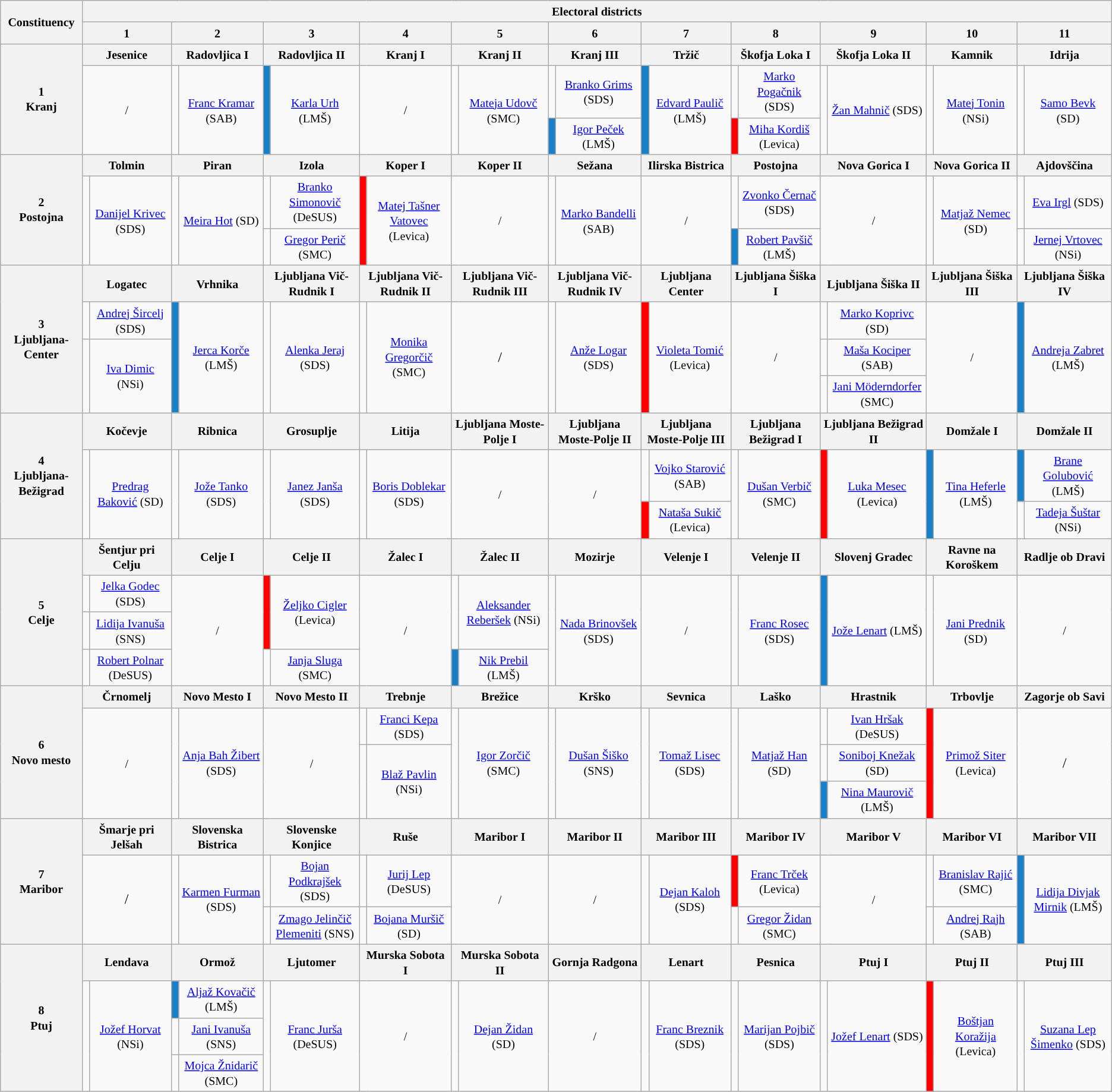<table class="wikitable" style="text-align: center;line-height:16px;">
<tr>
<th rowspan="2"><small>Constituency</small></th>
<th colspan="22"><small>Electoral districts</small></th>
</tr>
<tr>
<th colspan="2" style="width:200px;"><small>1</small></th>
<th colspan="2" style="width:200px;"><small>2</small></th>
<th colspan="2" style="width:200px;"><small>3</small></th>
<th colspan="2" style="width:200px;"><small>4</small></th>
<th colspan="2" style="width:200px;"><small>5</small></th>
<th colspan="2" style="width:200px;"><small>6</small></th>
<th colspan="2" style="width:200px;"><small>7</small></th>
<th colspan="2" style="width:200px;"><small>8</small></th>
<th colspan="2" style="width:200px;"><small>9</small></th>
<th colspan="2" style="width:200px;"><small>10</small></th>
<th colspan="2" style="width:200px;"><small>11</small></th>
</tr>
<tr>
<th rowspan="3" style="text-align:center;"><strong><small>1</small></strong><br><small>Kranj</small></th>
<th colspan="2"><small><strong>Jesenice</strong></small></th>
<th colspan="2"><small><strong>Radovljica I</strong></small></th>
<th colspan="2"><small><strong>Radovljica II</strong></small></th>
<th colspan="2"><small><strong>Kranj I</strong></small></th>
<th colspan="2"><small><strong>Kranj II</strong></small></th>
<th colspan="2"><small><strong>Kranj III</strong></small></th>
<th colspan="2"><small><strong>Tržič</strong></small></th>
<th colspan="2"><small><strong>Škofja Loka I</strong></small></th>
<th colspan="2"><small><strong>Škofja Loka II</strong></small></th>
<th colspan="2"><small><strong>Kamnik</strong></small></th>
<th colspan="2"><small><strong>Idrija</strong></small></th>
</tr>
<tr>
<td colspan="2" rowspan="2"><small>/</small></td>
<td rowspan="2" style="background:"></td>
<td rowspan="2"><small><a href='#'>Franc Kramar</a> (SAB)</small></td>
<td rowspan="2" style="background:#1980C7"></td>
<td rowspan="2"><small><a href='#'>Karla Urh</a> (LMŠ)</small></td>
<td colspan="2" rowspan="2"><small>/</small></td>
<td rowspan="2" style="background:"></td>
<td rowspan="2"><small><a href='#'>Mateja Udovč</a> (SMC)</small></td>
<td style="background:"></td>
<td><small><a href='#'>Branko Grims</a> (SDS)</small></td>
<td rowspan="2" style="background:#1980C7"></td>
<td rowspan="2"><small><a href='#'>Edvard Paulič</a> (LMŠ)</small></td>
<td style="background:"></td>
<td><small><a href='#'>Marko Pogačnik</a> (SDS)</small></td>
<td rowspan="2" style="background:"></td>
<td rowspan="2"><small><a href='#'>Žan Mahnič</a> (SDS)</small></td>
<td rowspan="2" style="background:"></td>
<td rowspan="2"><small><a href='#'>Matej Tonin</a> (NSi)</small></td>
<td rowspan="2" style="background:"></td>
<td rowspan="2"><small><a href='#'>Samo Bevk</a> (SD)</small></td>
</tr>
<tr>
<td style="background:#1980C7"></td>
<td><small><a href='#'>Igor Peček</a> (LMŠ)</small></td>
<td style="background:red"></td>
<td><small><a href='#'>Miha Kordiš</a> (Levica)</small></td>
</tr>
<tr>
<th rowspan="3" style="text-align:center;"><strong><small>2</small></strong><br><small>Postojna</small></th>
<th colspan="2"><small><strong>Tolmin</strong></small></th>
<th colspan="2"><small><strong>Piran</strong></small></th>
<th colspan="2"><small><strong>Izola</strong></small></th>
<th colspan="2"><small><strong>Koper I</strong></small></th>
<th colspan="2"><small><strong>Koper II</strong></small></th>
<th colspan="2"><small><strong>Sežana</strong></small></th>
<th colspan="2"><small><strong>Ilirska Bistrica</strong></small></th>
<th colspan="2"><small><strong>Postojna</strong></small></th>
<th colspan="2"><small><strong>Nova Gorica I</strong></small></th>
<th colspan="2"><small><strong>Nova Gorica II</strong></small></th>
<th colspan="2"><small><strong>Ajdovščina</strong></small></th>
</tr>
<tr>
<td rowspan="2" style="background:"></td>
<td rowspan="2"><small><a href='#'>Danijel Krivec</a> (SDS)</small></td>
<td rowspan="2" style="background:"></td>
<td rowspan="2"><small><a href='#'>Meira Hot</a> (SD)</small></td>
<td style="background:"></td>
<td><small><a href='#'>Branko Simonovič</a> (DeSUS)</small></td>
<td rowspan="2" style="background:red"></td>
<td rowspan="2"><small><a href='#'>Matej Tašner Vatovec</a> (Levica)</small></td>
<td colspan="2" rowspan="2"><small>/</small></td>
<td rowspan="2" style="background:"></td>
<td rowspan="2"><small><a href='#'>Marko Bandelli</a> (SAB)</small></td>
<td colspan="2" rowspan="2"><small>/</small></td>
<td style="background:"></td>
<td><small><a href='#'>Zvonko Černač</a> (SDS)</small></td>
<td colspan="2" rowspan="2"><small>/</small></td>
<td rowspan="2" style="background:"></td>
<td rowspan="2"><small><a href='#'>Matjaž Nemec</a> (SD)</small></td>
<td style="background:"></td>
<td><small><a href='#'>Eva Irgl</a> (SDS)</small></td>
</tr>
<tr>
<td style="background:"></td>
<td><small><a href='#'>Gregor Perič</a> (SMC)</small></td>
<td style="background:#1980C7"></td>
<td><small><a href='#'>Robert Pavšič</a> (LMŠ)</small></td>
<td style="background:"></td>
<td><small><a href='#'>Jernej Vrtovec</a> (NSi)</small></td>
</tr>
<tr>
<th rowspan="4" style="text-align:center;"><strong><small>3</small></strong><br><small>Ljubljana-Center</small></th>
<th colspan="2"><small><strong>Logatec</strong></small></th>
<th colspan="2"><small><strong>Vrhnika</strong></small></th>
<th colspan="2"><small><strong>Ljubljana Vič-Rudnik I</strong></small></th>
<th colspan="2"><small><strong>Ljubljana Vič-Rudnik II</strong></small></th>
<th colspan="2"><small><strong>Ljubljana Vič-Rudnik III</strong></small></th>
<th colspan="2"><small><strong>Ljubljana Vič-Rudnik IV</strong></small></th>
<th colspan="2"><small><strong>Ljubljana Center</strong></small></th>
<th colspan="2"><small><strong>Ljubljana Šiška I</strong></small></th>
<th colspan="2"><small><strong>Ljubljana Šiška II</strong></small></th>
<th colspan="2"><small><strong>Ljubljana Šiška III</strong></small></th>
<th colspan="2"><small><strong>Ljubljana Šiška IV</strong></small></th>
</tr>
<tr>
<td style="background:"></td>
<td><small><a href='#'>Andrej Šircelj</a> (SDS)</small></td>
<td rowspan="3" style="background:#1980C7"></td>
<td rowspan="3"><small><a href='#'>Jerca Korče</a> (LMŠ)</small></td>
<td rowspan="3" style="background:"></td>
<td rowspan="3"><small><a href='#'>Alenka Jeraj</a> (SDS)</small></td>
<td rowspan="3" style="background:"></td>
<td rowspan="3"><small><a href='#'>Monika Gregorčič</a> (SMC)</small></td>
<td colspan="2" rowspan="3">/</td>
<td rowspan="3" style="background:"></td>
<td rowspan="3"><small><a href='#'>Anže Logar</a> (SDS)</small></td>
<td rowspan="3" style="background:red"></td>
<td rowspan="3"><small><a href='#'>Violeta Tomić</a> (Levica)</small></td>
<td colspan="2" rowspan="3"><small>/</small></td>
<td style="background:"></td>
<td><small><a href='#'>Marko Koprivc</a> (SD)</small></td>
<td colspan="2" rowspan="3"><small>/</small></td>
<td rowspan="3" style="background:#1980C7"></td>
<td rowspan="3"><small><a href='#'>Andreja Zabret</a> (LMŠ)</small></td>
</tr>
<tr>
<td rowspan="2" style="background:"></td>
<td rowspan="2"><small><a href='#'>Iva Dimic</a> (NSi)</small></td>
<td style="background:"></td>
<td><small><a href='#'>Maša Kociper</a> (SAB)</small></td>
</tr>
<tr>
<td style="background:"></td>
<td><small><a href='#'>Jani Möderndorfer</a> (SMC)</small></td>
</tr>
<tr>
<th rowspan="3" style="text-align:center;"><strong><small>4</small></strong><br><small>Ljubljana-Bežigrad</small></th>
<th colspan="2"><small><strong>Kočevje</strong></small></th>
<th colspan="2"><small><strong>Ribnica</strong></small></th>
<th colspan="2"><small><strong>Grosuplje</strong></small></th>
<th colspan="2"><small><strong>Litija</strong></small></th>
<th colspan="2"><small><strong>Ljubljana Moste-Polje I</strong></small></th>
<th colspan="2"><small><strong>Ljubljana Moste-Polje II</strong></small></th>
<th colspan="2"><small><strong>Ljubljana Moste-Polje III</strong></small></th>
<th colspan="2"><small><strong>Ljubljana Bežigrad I</strong></small></th>
<th colspan="2"><small><strong>Ljubljana Bežigrad II</strong></small></th>
<th colspan="2"><small><strong>Domžale I</strong></small></th>
<th colspan="2"><small><strong>Domžale II</strong></small></th>
</tr>
<tr>
<td rowspan="2" style="background:"></td>
<td rowspan="2"><small><a href='#'>Predrag Baković</a> (SD)</small></td>
<td rowspan="2" style="background:"></td>
<td rowspan="2"><small><a href='#'>Jože Tanko</a> (SDS)</small></td>
<td rowspan="2" style="background:"></td>
<td rowspan="2"><small><a href='#'>Janez Janša</a> (SDS)</small></td>
<td rowspan="2" style="background:"></td>
<td rowspan="2"><small><a href='#'>Boris Doblekar</a> (SDS)</small></td>
<td colspan="2" rowspan="2"><small>/</small></td>
<td colspan="2" rowspan="2"><small>/</small></td>
<td style="background:"></td>
<td><small><a href='#'>Vojko Starović</a> (SAB)</small></td>
<td rowspan="2" style="background:"></td>
<td rowspan="2"><small><a href='#'>Dušan Verbič</a> (SMC)</small></td>
<td rowspan="2" style="background:red"></td>
<td rowspan="2"><small><a href='#'>Luka Mesec</a> (Levica)</small></td>
<td rowspan="2" style="background:#1980C7"></td>
<td rowspan="2"><small><a href='#'>Tina Heferle</a> (LMŠ)</small></td>
<td style="background:#1980C7"></td>
<td><small><a href='#'>Brane Golubović</a> (LMŠ)</small></td>
</tr>
<tr>
<td style="background:red"></td>
<td><small><a href='#'>Nataša Sukič</a> (Levica)</small></td>
<td style="background:"></td>
<td><small><a href='#'>Tadeja Šuštar</a> (NSi)</small></td>
</tr>
<tr>
<th rowspan="4" style="text-align:center;"><strong><small>5</small></strong><br><small>Celje</small></th>
<th colspan="2"><small><strong>Šentjur pri Celju</strong></small></th>
<th colspan="2"><small><strong>Celje I</strong></small></th>
<th colspan="2"><small><strong>Celje II</strong></small></th>
<th colspan="2"><small><strong>Žalec I</strong></small></th>
<th colspan="2"><small><strong>Žalec II</strong></small></th>
<th colspan="2"><small><strong>Mozirje</strong></small></th>
<th colspan="2"><small><strong>Velenje I</strong></small></th>
<th colspan="2"><small><strong>Velenje II</strong></small></th>
<th colspan="2"><small><strong>Slovenj Gradec</strong></small></th>
<th colspan="2"><small><strong>Ravne na Koroškem</strong></small></th>
<th colspan="2"><small><strong>Radlje ob Dravi</strong></small></th>
</tr>
<tr>
<td style="background:"></td>
<td><small><a href='#'>Jelka Godec</a> (SDS)</small></td>
<td colspan="2" rowspan="3"><small>/</small></td>
<td rowspan="2" style="background:red"></td>
<td rowspan="2"><small><a href='#'>Željko Cigler</a> (Levica)</small></td>
<td colspan="2" rowspan="3"><small>/</small></td>
<td rowspan="2" style="background:"></td>
<td rowspan="2"><small><a href='#'>Aleksander Reberšek</a> (NSi)</small></td>
<td rowspan="3" style="background:"></td>
<td rowspan="3"><small><a href='#'>Nada Brinovšek</a> (SDS)</small></td>
<td colspan="2" rowspan="3"><small>/</small></td>
<td rowspan="3" style="background:"></td>
<td rowspan="3"><small><a href='#'>Franc Rosec</a> (SDS)</small></td>
<td rowspan="3" style="background:#1980C7"></td>
<td rowspan="3"><small><a href='#'>Jože Lenart</a> (LMŠ)</small></td>
<td rowspan="3" style="background:"></td>
<td rowspan="3"><small><a href='#'>Jani Prednik</a> (SD)</small></td>
<td colspan="2" rowspan="3"><small>/</small></td>
</tr>
<tr>
<td style="background:"></td>
<td><small><a href='#'>Lidija Ivanuša</a> (SNS)</small></td>
</tr>
<tr>
<td style="background:"></td>
<td><small><a href='#'>Robert Polnar</a> (DeSUS)</small></td>
<td style="background:"></td>
<td><small><a href='#'>Janja Sluga</a> (SMC)</small></td>
<td style="background:#1980C7"></td>
<td><small><a href='#'>Nik Prebil</a> (LMŠ)</small></td>
</tr>
<tr>
<th rowspan="4" style="text-align:center;"><strong><small>6</small></strong><br><small>Novo mesto</small></th>
<th colspan="2"><small><strong>Črnomelj</strong></small></th>
<th colspan="2"><small><strong>Novo Mesto I</strong></small></th>
<th colspan="2"><small><strong>Novo Mesto II</strong></small></th>
<th colspan="2"><small><strong>Trebnje</strong></small></th>
<th colspan="2"><small><strong>Brežice</strong></small></th>
<th colspan="2"><small><strong>Krško</strong></small></th>
<th colspan="2"><small><strong>Sevnica</strong></small></th>
<th colspan="2"><small><strong>Laško</strong></small></th>
<th colspan="2"><small><strong>Hrastnik</strong></small></th>
<th colspan="2"><small><strong>Trbovlje</strong></small></th>
<th colspan="2"><small><strong>Zagorje ob Savi</strong></small></th>
</tr>
<tr>
<td colspan="2" rowspan="3"><small>/</small></td>
<td rowspan="3" style="background:"></td>
<td rowspan="3"><small><a href='#'>Anja Bah Žibert</a> (SDS)</small></td>
<td colspan="2" rowspan="3"><small>/</small></td>
<td style="background:"></td>
<td><small><a href='#'>Franci Kepa</a> (SDS)</small></td>
<td rowspan="3" style="background:"></td>
<td rowspan="3"><small><a href='#'>Igor Zorčič</a> (SMC)</small></td>
<td rowspan="3" style="background:"></td>
<td rowspan="3"><small><a href='#'>Dušan Šiško</a> (SNS)</small></td>
<td rowspan="3" style="background:"></td>
<td rowspan="3"><small><a href='#'>Tomaž Lisec</a> (SDS)</small></td>
<td rowspan="3" style="background:"></td>
<td rowspan="3"><small><a href='#'>Matjaž Han</a> (SD)</small></td>
<td style="background:"></td>
<td><small><a href='#'>Ivan Hršak</a> (DeSUS)</small></td>
<td rowspan="3" style="background:red"></td>
<td rowspan="3"><small><a href='#'>Primož Siter</a> (Levica)</small></td>
<td colspan="2" rowspan="3">/</td>
</tr>
<tr>
<td rowspan="2" style="background:"></td>
<td rowspan="2"><small><a href='#'>Blaž Pavlin</a> (NSi)</small></td>
<td style="background:"></td>
<td><small><a href='#'>Soniboj Knežak</a> (SD)</small></td>
</tr>
<tr>
<td style="background:#1980C7"></td>
<td><small><a href='#'>Nina Maurovič</a> (LMŠ)</small></td>
</tr>
<tr>
<th rowspan="3" style="text-align:center;"><strong><small>7</small></strong><br><small>Maribor</small></th>
<th colspan="2"><small><strong>Šmarje pri Jelšah</strong></small></th>
<th colspan="2"><small><strong>Slovenska Bistrica</strong></small></th>
<th colspan="2"><small><strong>Slovenske Konjice</strong></small></th>
<th colspan="2"><small><strong>Ruše</strong></small></th>
<th colspan="2"><small><strong>Maribor I</strong></small></th>
<th colspan="2"><small><strong>Maribor II</strong></small></th>
<th colspan="2"><small><strong>Maribor III</strong></small></th>
<th colspan="2"><small><strong>Maribor IV</strong></small></th>
<th colspan="2"><small><strong>Maribor V</strong></small></th>
<th colspan="2"><small><strong>Maribor VI</strong></small></th>
<th colspan="2"><small><strong>Maribor VII</strong></small></th>
</tr>
<tr>
<td colspan="2" rowspan="2">/</td>
<td rowspan="2" style="background:"></td>
<td rowspan="2"><small><a href='#'>Karmen Furman</a> (SDS)</small></td>
<td style="background:"></td>
<td><small><a href='#'>Bojan Podkrajšek</a> (SDS)</small></td>
<td style="background:"></td>
<td><small><a href='#'>Jurij Lep</a> (DeSUS)</small></td>
<td colspan="2" rowspan="2"><small>/</small></td>
<td colspan="2" rowspan="2"><small>/</small></td>
<td rowspan="2" style="background:"></td>
<td rowspan="2"><small><a href='#'>Dejan Kaloh</a> (SDS)</small></td>
<td style="background:red"></td>
<td><small><a href='#'>Franc Trček</a> (Levica)</small></td>
<td colspan="2" rowspan="2"><small>/</small></td>
<td style="background:"></td>
<td><small><a href='#'>Branislav Rajić</a> (SMC)</small></td>
<td rowspan="2" style="background:#1980C7"></td>
<td rowspan="2"><small><a href='#'>Lidija Divjak Mirnik</a> (LMŠ)</small></td>
</tr>
<tr>
<td style="background:"></td>
<td><small><a href='#'>Zmago Jelinčič Plemeniti</a> (SNS)</small></td>
<td style="background:"></td>
<td><small><a href='#'>Bojana Muršič</a> (SD)</small></td>
<td style="background:"></td>
<td><small><a href='#'>Gregor Židan</a> (SMC)</small></td>
<td style="background:"></td>
<td><small><a href='#'>Andrej Rajh</a> (SAB)</small></td>
</tr>
<tr>
<th rowspan="4"><strong><small>8</small></strong><br><small>Ptuj</small></th>
<th colspan="2"><small><strong>Lendava</strong></small></th>
<th colspan="2"><small><strong>Ormož</strong></small></th>
<th colspan="2"><small><strong>Ljutomer</strong></small></th>
<th colspan="2"><small><strong>Murska Sobota I</strong></small></th>
<th colspan="2"><small><strong>Murska Sobota II</strong></small></th>
<th colspan="2"><small><strong>Gornja Radgona</strong></small></th>
<th colspan="2"><small><strong>Lenart</strong></small></th>
<th colspan="2"><small><strong>Pesnica</strong></small></th>
<th colspan="2"><small><strong>Ptuj I</strong></small></th>
<th colspan="2"><small><strong>Ptuj II</strong></small></th>
<th colspan="2"><small><strong>Ptuj III</strong></small></th>
</tr>
<tr>
<td rowspan="3" style="background:"></td>
<td rowspan="3"><small><a href='#'>Jožef Horvat</a> (NSi)</small></td>
<td style="background:#1980C7"></td>
<td><small><a href='#'>Aljaž Kovačič</a> (LMŠ)</small></td>
<td rowspan="3" style="background:"></td>
<td rowspan="3"><small><a href='#'>Franc Jurša</a> (DeSUS)</small></td>
<td colspan="2" rowspan="3"><small>/</small></td>
<td rowspan="3" style="background:"></td>
<td rowspan="3"><small><a href='#'>Dejan Židan</a> (SD)</small></td>
<td colspan="2" rowspan="3"><small>/</small></td>
<td rowspan="3" style="background:"></td>
<td rowspan="3"><small><a href='#'>Franc Breznik</a> (SDS)</small></td>
<td rowspan="3" style="background:"></td>
<td rowspan="3"><small><a href='#'>Marijan Pojbič</a> (SDS)</small></td>
<td rowspan="3" style="background:"></td>
<td rowspan="3"><small><a href='#'>Jožef Lenart</a> (SDS)</small></td>
<td rowspan="3" style="background:red"></td>
<td rowspan="3"><small><a href='#'>Boštjan Koražija</a> (Levica)</small></td>
<td rowspan="3" style="background:"></td>
<td rowspan="3"><small><a href='#'>Suzana Lep Šimenko</a> (SDS)</small></td>
</tr>
<tr>
<td style="background:"></td>
<td><small><a href='#'>Jani Ivanuša</a> (SNS)</small></td>
</tr>
<tr>
<td style="background:"></td>
<td><small><a href='#'>Mojca Žnidarič</a> (SMC)</small></td>
</tr>
</table>
